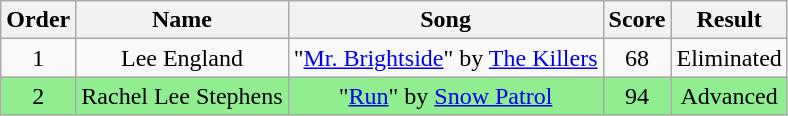<table class="wikitable" style="text-align:center;">
<tr style="text-align:Center; background:#cc;">
<th>Order</th>
<th>Name</th>
<th>Song</th>
<th>Score</th>
<th>Result</th>
</tr>
<tr>
<td>1</td>
<td>Lee England</td>
<td>"<a href='#'>Mr. Brightside</a>" by <a href='#'>The Killers</a></td>
<td>68</td>
<td>Eliminated</td>
</tr>
<tr style="background:lightgreen;">
<td>2</td>
<td>Rachel Lee Stephens</td>
<td>"<a href='#'>Run</a>" by <a href='#'>Snow Patrol</a></td>
<td>94</td>
<td>Advanced</td>
</tr>
</table>
